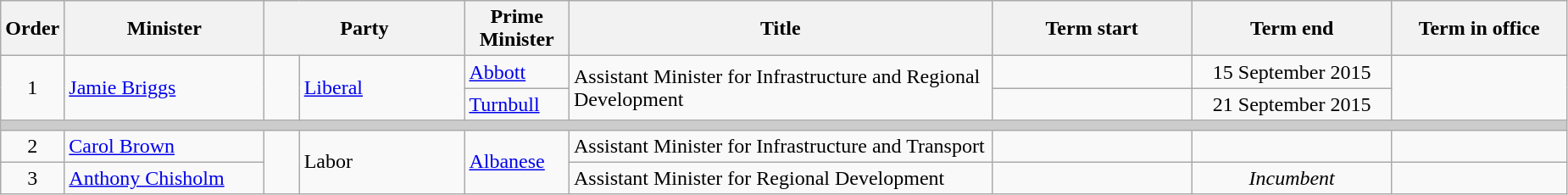<table class="wikitable">
<tr>
<th width=5>Order</th>
<th width=150>Minister</th>
<th width=150 colspan="2">Party</th>
<th width=75>Prime Minister</th>
<th width=325>Title</th>
<th width=150>Term start</th>
<th width=150>Term end</th>
<th width=130>Term in office</th>
</tr>
<tr>
<td rowspan=2 align=center>1</td>
<td rowspan=2><a href='#'>Jamie Briggs</a></td>
<td rowspan="2" ></td>
<td rowspan=2><a href='#'>Liberal</a></td>
<td><a href='#'>Abbott</a></td>
<td rowspan=2>Assistant Minister for Infrastructure and Regional Development</td>
<td align=center></td>
<td align=center>15 September 2015</td>
<td rowspan=2 align=right></td>
</tr>
<tr>
<td><a href='#'>Turnbull</a></td>
<td align=center></td>
<td align=center>21 September 2015</td>
</tr>
<tr>
<th colspan=9 style="background: #cccccc;"></th>
</tr>
<tr>
<td align=center>2</td>
<td><a href='#'>Carol Brown</a></td>
<td rowspan=2 > </td>
<td rowspan=2>Labor</td>
<td rowspan=2><a href='#'>Albanese</a></td>
<td>Assistant Minister for Infrastructure and Transport</td>
<td align=center></td>
<td align=center></td>
<td align=right></td>
</tr>
<tr>
<td align=center>3</td>
<td><a href='#'>Anthony Chisholm</a></td>
<td>Assistant Minister for Regional Development</td>
<td align=center></td>
<td align=center><em>Incumbent</em></td>
<td align=right></td>
</tr>
</table>
